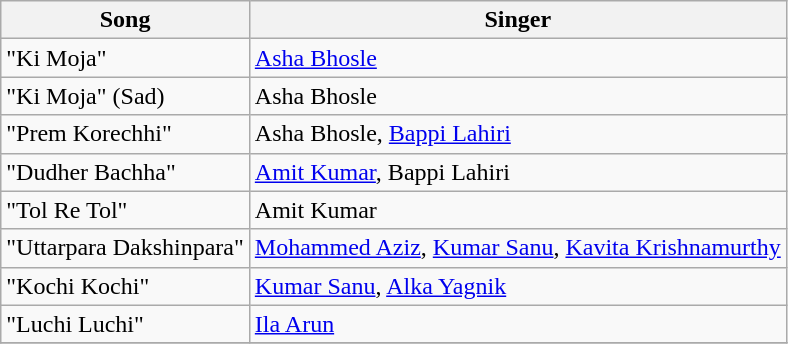<table class="wikitable">
<tr>
<th>Song</th>
<th>Singer</th>
</tr>
<tr>
<td>"Ki Moja"</td>
<td><a href='#'>Asha Bhosle</a></td>
</tr>
<tr>
<td>"Ki Moja" (Sad)</td>
<td>Asha Bhosle</td>
</tr>
<tr>
<td>"Prem Korechhi"</td>
<td>Asha Bhosle, <a href='#'>Bappi Lahiri</a></td>
</tr>
<tr>
<td>"Dudher Bachha"</td>
<td><a href='#'>Amit Kumar</a>, Bappi Lahiri</td>
</tr>
<tr>
<td>"Tol Re Tol"</td>
<td>Amit Kumar</td>
</tr>
<tr>
<td>"Uttarpara Dakshinpara"</td>
<td><a href='#'>Mohammed Aziz</a>, <a href='#'>Kumar Sanu</a>, <a href='#'>Kavita Krishnamurthy</a></td>
</tr>
<tr>
<td>"Kochi Kochi"</td>
<td><a href='#'>Kumar Sanu</a>, <a href='#'>Alka Yagnik</a></td>
</tr>
<tr>
<td>"Luchi Luchi"</td>
<td><a href='#'>Ila Arun</a></td>
</tr>
<tr>
</tr>
</table>
